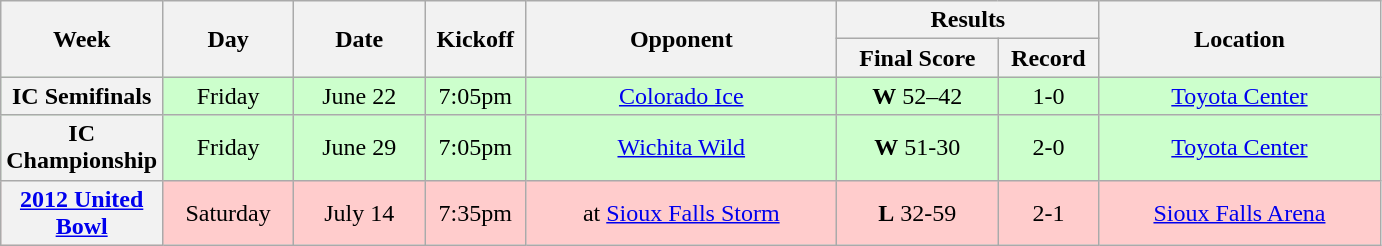<table class="wikitable">
<tr>
<th rowspan="2" width="40">Week</th>
<th rowspan="2" width="80">Day</th>
<th rowspan="2" width="80">Date</th>
<th rowspan="2" width="60">Kickoff</th>
<th rowspan="2" width="200">Opponent</th>
<th colspan="2" width="160">Results</th>
<th rowspan="2" width="180">Location</th>
</tr>
<tr>
<th width="100">Final Score</th>
<th width="60">Record</th>
</tr>
<tr align="center" bgcolor="#CCFFCC">
<th>IC Semifinals</th>
<td>Friday</td>
<td>June 22</td>
<td>7:05pm</td>
<td><a href='#'>Colorado Ice</a></td>
<td><strong>W</strong> 52–42</td>
<td>1-0</td>
<td><a href='#'>Toyota Center</a></td>
</tr>
<tr align="center" bgcolor="#CCFFCC">
<th>IC Championship</th>
<td>Friday</td>
<td>June 29</td>
<td>7:05pm</td>
<td><a href='#'>Wichita Wild</a></td>
<td><strong>W</strong> 51-30</td>
<td>2-0</td>
<td><a href='#'>Toyota Center</a></td>
</tr>
<tr align="center" bgcolor="#FFCCCC">
<th><a href='#'>2012 United Bowl</a></th>
<td>Saturday</td>
<td>July 14</td>
<td>7:35pm</td>
<td>at <a href='#'>Sioux Falls Storm</a></td>
<td><strong>L</strong> 32-59</td>
<td>2-1</td>
<td><a href='#'>Sioux Falls Arena</a></td>
</tr>
</table>
